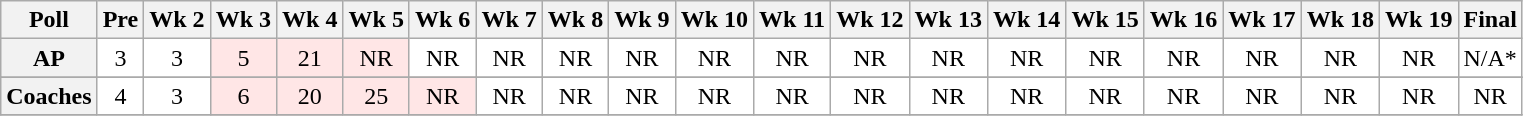<table class="wikitable" style="white-space:nowrap;text-align:center;">
<tr>
<th>Poll</th>
<th>Pre</th>
<th>Wk 2</th>
<th>Wk 3</th>
<th>Wk 4</th>
<th>Wk 5</th>
<th>Wk 6</th>
<th>Wk 7</th>
<th>Wk 8</th>
<th>Wk 9</th>
<th>Wk 10</th>
<th>Wk 11</th>
<th>Wk 12</th>
<th>Wk 13</th>
<th>Wk 14</th>
<th>Wk 15</th>
<th>Wk 16</th>
<th>Wk 17</th>
<th>Wk 18</th>
<th>Wk 19</th>
<th>Final</th>
</tr>
<tr>
<th>AP</th>
<td style="background:#FFF;">3</td>
<td style="background:#FFF;">3</td>
<td style="background:#FFE6E6;">5</td>
<td style="background:#FFE6E6;">21</td>
<td style="background:#FFE6E6;">NR</td>
<td style="background:#FFF;">NR</td>
<td style="background:#FFF;">NR</td>
<td style="background:#FFF;">NR</td>
<td style="background:#FFF;">NR</td>
<td style="background:#FFF;">NR</td>
<td style="background:#FFF;">NR</td>
<td style="background:#FFF;">NR</td>
<td style="background:#FFF;">NR</td>
<td style="background:#FFF;">NR</td>
<td style="background:#FFF;">NR</td>
<td style="background:#FFF;">NR</td>
<td style="background:#FFF;">NR</td>
<td style="background:#FFF;">NR</td>
<td style="background:#FFF;">NR</td>
<td style="background:#FFF;">N/A*</td>
</tr>
<tr>
</tr>
<tr>
<th>Coaches</th>
<td style="background:#FFF;">4</td>
<td style="background:#FFF;">3</td>
<td style="background:#FFE6E6;">6</td>
<td style="background:#FFE6E6;">20</td>
<td style="background:#FFE6E6;">25</td>
<td style="background:#FFE6E6;">NR</td>
<td style="background:#FFF;">NR</td>
<td style="background:#FFF;">NR</td>
<td style="background:#FFF;">NR</td>
<td style="background:#FFF;">NR</td>
<td style="background:#FFF;">NR</td>
<td style="background:#FFF;">NR</td>
<td style="background:#FFF;">NR</td>
<td style="background:#FFF;">NR</td>
<td style="background:#FFF;">NR</td>
<td style="background:#FFF;">NR</td>
<td style="background:#FFF;">NR</td>
<td style="background:#FFF;">NR</td>
<td style="background:#FFF;">NR</td>
<td style="background:#FFF;">NR</td>
</tr>
<tr>
</tr>
</table>
